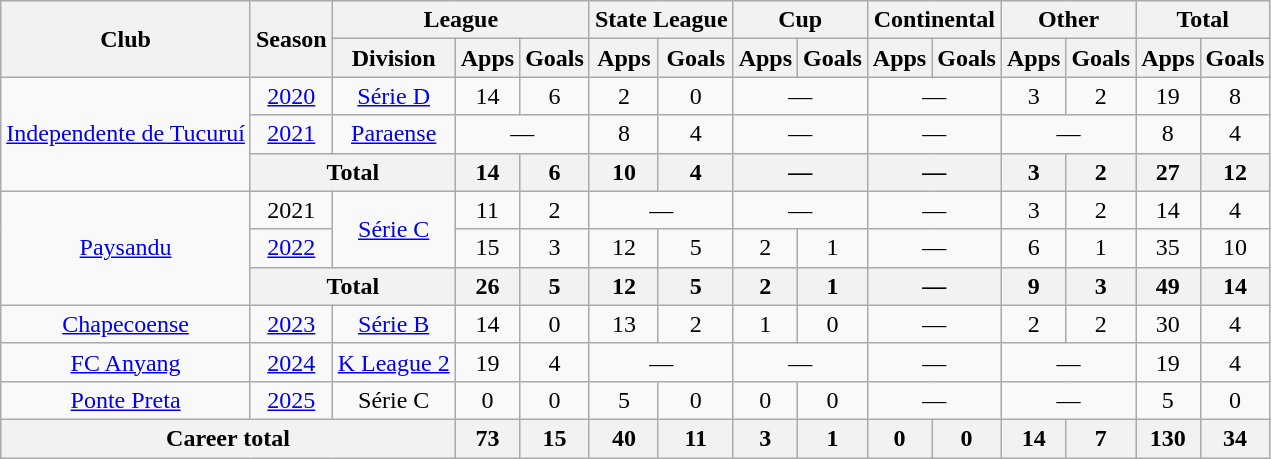<table class="wikitable" style="text-align: center;">
<tr>
<th rowspan="2">Club</th>
<th rowspan="2">Season</th>
<th colspan="3">League</th>
<th colspan="2">State League</th>
<th colspan="2">Cup</th>
<th colspan="2">Continental</th>
<th colspan="2">Other</th>
<th colspan="2">Total</th>
</tr>
<tr>
<th>Division</th>
<th>Apps</th>
<th>Goals</th>
<th>Apps</th>
<th>Goals</th>
<th>Apps</th>
<th>Goals</th>
<th>Apps</th>
<th>Goals</th>
<th>Apps</th>
<th>Goals</th>
<th>Apps</th>
<th>Goals</th>
</tr>
<tr>
<td rowspan="3" valign="center"><a href='#'>Independente de Tucuruí</a></td>
<td><a href='#'>2020</a></td>
<td><a href='#'>Série D</a></td>
<td>14</td>
<td>6</td>
<td>2</td>
<td>0</td>
<td colspan="2">—</td>
<td colspan="2">—</td>
<td>3</td>
<td>2</td>
<td>19</td>
<td>8</td>
</tr>
<tr>
<td><a href='#'>2021</a></td>
<td><a href='#'>Paraense</a></td>
<td colspan="2">—</td>
<td>8</td>
<td>4</td>
<td colspan="2">—</td>
<td colspan="2">—</td>
<td colspan="2">—</td>
<td>8</td>
<td>4</td>
</tr>
<tr>
<th colspan="2">Total</th>
<th>14</th>
<th>6</th>
<th>10</th>
<th>4</th>
<th colspan="2">—</th>
<th colspan="2">—</th>
<th>3</th>
<th>2</th>
<th>27</th>
<th>12</th>
</tr>
<tr>
<td rowspan="3" valign="center"><a href='#'>Paysandu</a></td>
<td>2021</td>
<td rowspan="2"><a href='#'>Série C</a></td>
<td>11</td>
<td>2</td>
<td colspan="2">—</td>
<td colspan="2">—</td>
<td colspan="2">—</td>
<td>3</td>
<td>2</td>
<td>14</td>
<td>4</td>
</tr>
<tr>
<td><a href='#'>2022</a></td>
<td>15</td>
<td>3</td>
<td>12</td>
<td>5</td>
<td>2</td>
<td>1</td>
<td colspan="2">—</td>
<td>6</td>
<td>1</td>
<td>35</td>
<td>10</td>
</tr>
<tr>
<th colspan="2">Total</th>
<th>26</th>
<th>5</th>
<th>12</th>
<th>5</th>
<th>2</th>
<th>1</th>
<th colspan="2">—</th>
<th>9</th>
<th>3</th>
<th>49</th>
<th>14</th>
</tr>
<tr>
<td valign="center"><a href='#'>Chapecoense</a></td>
<td><a href='#'>2023</a></td>
<td><a href='#'>Série B</a></td>
<td>14</td>
<td>0</td>
<td>13</td>
<td>2</td>
<td>1</td>
<td>0</td>
<td colspan="2">—</td>
<td>2</td>
<td>2</td>
<td>30</td>
<td>4</td>
</tr>
<tr>
<td valign="center"><a href='#'>FC Anyang</a></td>
<td><a href='#'>2024</a></td>
<td><a href='#'>K League 2</a></td>
<td>19</td>
<td>4</td>
<td colspan="2">—</td>
<td colspan="2">—</td>
<td colspan="2">—</td>
<td colspan="2">—</td>
<td>19</td>
<td>4</td>
</tr>
<tr>
<td valign="center"><a href='#'>Ponte Preta</a></td>
<td><a href='#'>2025</a></td>
<td>Série C</td>
<td>0</td>
<td>0</td>
<td>5</td>
<td>0</td>
<td>0</td>
<td>0</td>
<td colspan="2">—</td>
<td colspan="2">—</td>
<td>5</td>
<td>0</td>
</tr>
<tr>
<th colspan="3"><strong>Career total</strong></th>
<th>73</th>
<th>15</th>
<th>40</th>
<th>11</th>
<th>3</th>
<th>1</th>
<th>0</th>
<th>0</th>
<th>14</th>
<th>7</th>
<th>130</th>
<th>34</th>
</tr>
</table>
